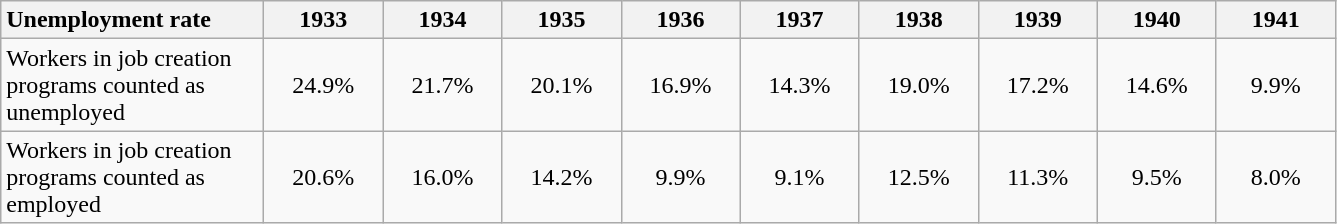<table class="wikitable">
<tr class="hintergrundfarbe5">
<th style="width:10.5em; text-align:left;">Unemployment rate</th>
<th style="width:4.5em;">1933</th>
<th style="width:4.5em;">1934</th>
<th style="width:4.5em;">1935</th>
<th style="width:4.5em;">1936</th>
<th style="width:4.5em;">1937</th>
<th style="width:4.5em;">1938</th>
<th style="width:4.5em;">1939</th>
<th style="width:4.5em;">1940</th>
<th style="width:4.5em;">1941</th>
</tr>
<tr>
<td style="text-align:center; text-align:left;">Workers in job creation programs counted as unemployed</td>
<td style="text-align: center;">24.9%</td>
<td style="text-align: center;">21.7%</td>
<td style="text-align: center;">20.1%</td>
<td style="text-align: center;">16.9%</td>
<td style="text-align: center;">14.3%</td>
<td style="text-align: center;">19.0%</td>
<td style="text-align: center;">17.2%</td>
<td style="text-align: center;">14.6%</td>
<td style="text-align: center;">9.9%</td>
</tr>
<tr>
<td style="text-align:center; text-align:left;">Workers in job creation programs counted as employed</td>
<td style="text-align: center;">20.6%</td>
<td style="text-align: center;">16.0%</td>
<td style="text-align: center;">14.2%</td>
<td style="text-align: center;">9.9%</td>
<td style="text-align: center;">9.1%</td>
<td style="text-align: center;">12.5%</td>
<td style="text-align: center;">11.3%</td>
<td style="text-align: center;">9.5%</td>
<td style="text-align: center;">8.0%</td>
</tr>
</table>
